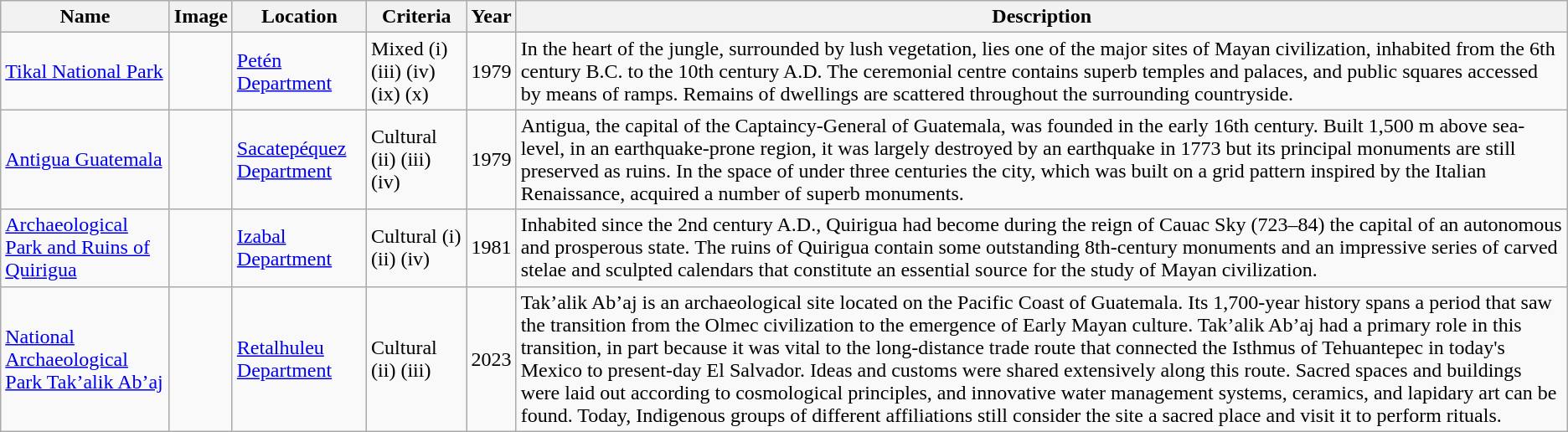<table class="wikitable sortable">
<tr>
<th>Name</th>
<th>Image</th>
<th>Location</th>
<th>Criteria</th>
<th>Year</th>
<th><strong>Description</strong></th>
</tr>
<tr>
<td><a href='#'>Tikal National Park</a></td>
<td></td>
<td><a href='#'>Petén Department</a><br></td>
<td>Mixed (i) (iii) (iv) (ix) (x)</td>
<td>1979</td>
<td>In the heart of the jungle, surrounded by lush vegetation, lies one of the major sites of Mayan civilization, inhabited from the 6th century B.C. to the 10th century A.D. The ceremonial centre contains superb temples and palaces, and public squares accessed by means of ramps. Remains of dwellings are scattered throughout the surrounding countryside.</td>
</tr>
<tr>
<td><a href='#'>Antigua Guatemala</a></td>
<td></td>
<td><a href='#'>Sacatepéquez Department</a><br></td>
<td>Cultural (ii) (iii) (iv)</td>
<td>1979</td>
<td>Antigua, the capital of the Captaincy-General of Guatemala, was founded in the early 16th century. Built 1,500 m above sea-level, in an earthquake-prone region, it was largely destroyed by an earthquake in 1773 but its principal monuments are still preserved as ruins. In the space of under three centuries the city, which was built on a grid pattern inspired by the Italian Renaissance, acquired a number of superb monuments.</td>
</tr>
<tr>
<td><a href='#'>Archaeological Park and Ruins of Quirigua</a></td>
<td></td>
<td><a href='#'>Izabal Department</a><br></td>
<td>Cultural (i) (ii) (iv)</td>
<td>1981</td>
<td>Inhabited since the 2nd century A.D., Quirigua had become during the reign of Cauac Sky (723–84) the capital of an autonomous and prosperous state. The ruins of Quirigua contain some outstanding 8th-century monuments and an impressive series of carved stelae and sculpted calendars that constitute an essential source for the study of Mayan civilization.</td>
</tr>
<tr>
<td><a href='#'>National Archaeological Park Tak’alik Ab’aj</a></td>
<td></td>
<td><a href='#'>Retalhuleu Department</a><br></td>
<td>Cultural (ii) (iii)</td>
<td>2023</td>
<td>Tak’alik Ab’aj is an archaeological site located on the Pacific Coast of Guatemala. Its 1,700-year history spans a period that saw the transition from the Olmec civilization to the emergence of Early Mayan culture. Tak’alik Ab’aj had a primary role in this transition, in part because it was vital to the long-distance trade route that connected the Isthmus of Tehuantepec in today's Mexico to present-day El Salvador. Ideas and customs were shared extensively along this route. Sacred spaces and buildings were laid out according to cosmological principles, and innovative water management systems, ceramics, and lapidary art can be found. Today, Indigenous groups of different affiliations still consider the site a sacred place and visit it to perform rituals.</td>
</tr>
</table>
